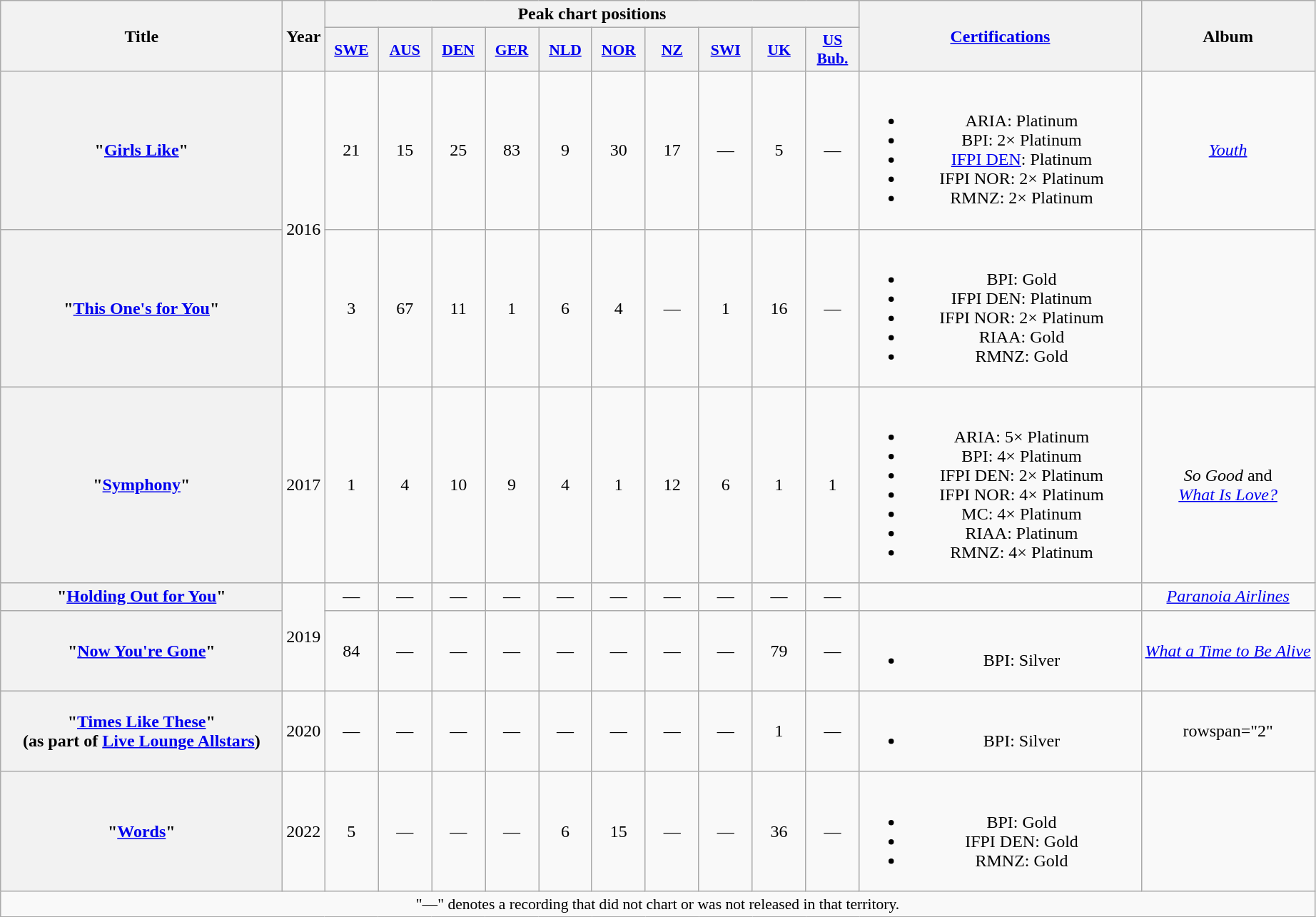<table class="wikitable plainrowheaders" style="text-align:center;">
<tr>
<th scope="col" rowspan="2" style="width:16em;">Title</th>
<th scope="col" rowspan="2" style="width:1em;">Year</th>
<th scope="col" colspan="10">Peak chart positions</th>
<th scope="col" rowspan="2"style="width:16em;"><a href='#'>Certifications</a></th>
<th scope="col" rowspan="2">Album</th>
</tr>
<tr>
<th scope="col" style="width:3em;font-size:90%;"><a href='#'>SWE</a><br></th>
<th scope="col" style="width:3em;font-size:90%;"><a href='#'>AUS</a><br></th>
<th scope="col" style="width:3em;font-size:90%;"><a href='#'>DEN</a><br></th>
<th scope="col" style="width:3em;font-size:90%;"><a href='#'>GER</a><br></th>
<th scope="col" style="width:3em;font-size:90%;"><a href='#'>NLD</a><br></th>
<th scope="col" style="width:3em;font-size:90%;"><a href='#'>NOR</a><br></th>
<th scope="col" style="width:3em;font-size:90%;"><a href='#'>NZ</a><br></th>
<th scope="col" style="width:3em;font-size:90%;"><a href='#'>SWI</a><br></th>
<th scope="col" style="width:3em;font-size:90%;"><a href='#'>UK</a><br></th>
<th scope="col" style="width:3em;font-size:90%;"><a href='#'>US<br>Bub.</a><br></th>
</tr>
<tr>
<th scope="row">"<a href='#'>Girls Like</a>" <br></th>
<td rowspan="2">2016</td>
<td>21</td>
<td>15</td>
<td>25</td>
<td>83</td>
<td>9</td>
<td>30</td>
<td>17</td>
<td>—</td>
<td>5</td>
<td>—</td>
<td><br><ul><li>ARIA: Platinum</li><li>BPI: 2× Platinum</li><li><a href='#'>IFPI DEN</a>: Platinum</li><li>IFPI NOR: 2× Platinum</li><li>RMNZ: 2× Platinum</li></ul></td>
<td><em><a href='#'>Youth</a></em></td>
</tr>
<tr>
<th scope="row">"<a href='#'>This One's for You</a>" <br></th>
<td>3</td>
<td>67</td>
<td>11</td>
<td>1</td>
<td>6</td>
<td>4</td>
<td>—</td>
<td>1</td>
<td>16</td>
<td>—</td>
<td><br><ul><li>BPI: Gold</li><li>IFPI DEN: Platinum</li><li>IFPI NOR: 2× Platinum</li><li>RIAA: Gold</li><li>RMNZ: Gold</li></ul></td>
<td></td>
</tr>
<tr>
<th scope="row">"<a href='#'>Symphony</a>"<br></th>
<td>2017</td>
<td>1</td>
<td>4</td>
<td>10</td>
<td>9</td>
<td>4</td>
<td>1</td>
<td>12</td>
<td>6</td>
<td>1</td>
<td>1</td>
<td><br><ul><li>ARIA: 5× Platinum</li><li>BPI: 4× Platinum</li><li>IFPI DEN: 2× Platinum</li><li>IFPI NOR: 4× Platinum</li><li>MC: 4× Platinum</li><li>RIAA: Platinum</li><li>RMNZ: 4× Platinum</li></ul></td>
<td><em>So Good</em> and<br><em><a href='#'>What Is Love?</a></em></td>
</tr>
<tr>
<th scope="row">"<a href='#'>Holding Out for You</a>"<br></th>
<td rowspan="2">2019</td>
<td>—</td>
<td>—</td>
<td>—</td>
<td>—</td>
<td>—</td>
<td>—</td>
<td>—</td>
<td>—</td>
<td>—</td>
<td>—</td>
<td></td>
<td><em><a href='#'>Paranoia Airlines</a></em></td>
</tr>
<tr>
<th scope="row">"<a href='#'>Now You're Gone</a>"<br></th>
<td>84</td>
<td>—</td>
<td>—</td>
<td>—</td>
<td>—</td>
<td>—</td>
<td>—</td>
<td>—</td>
<td>79</td>
<td>—</td>
<td><br><ul><li>BPI: Silver</li></ul></td>
<td><em><a href='#'>What a Time to Be Alive</a></em></td>
</tr>
<tr>
<th scope="row">"<a href='#'>Times Like These</a>"<br><span>(as part of <a href='#'>Live Lounge Allstars</a>)</span></th>
<td>2020</td>
<td>—</td>
<td>—</td>
<td>—</td>
<td>—</td>
<td>—</td>
<td>—</td>
<td>—</td>
<td>—</td>
<td>1</td>
<td>—</td>
<td><br><ul><li>BPI: Silver</li></ul></td>
<td>rowspan="2" </td>
</tr>
<tr>
<th scope="row">"<a href='#'>Words</a>"<br></th>
<td>2022</td>
<td>5</td>
<td>―</td>
<td>—</td>
<td>―</td>
<td>6</td>
<td>15</td>
<td>―</td>
<td>―</td>
<td>36</td>
<td>―</td>
<td><br><ul><li>BPI: Gold</li><li>IFPI DEN: Gold</li><li>RMNZ: Gold</li></ul></td>
</tr>
<tr>
<td colspan="14" style="font-size:90%">"—" denotes a recording that did not chart or was not released in that territory.</td>
</tr>
</table>
